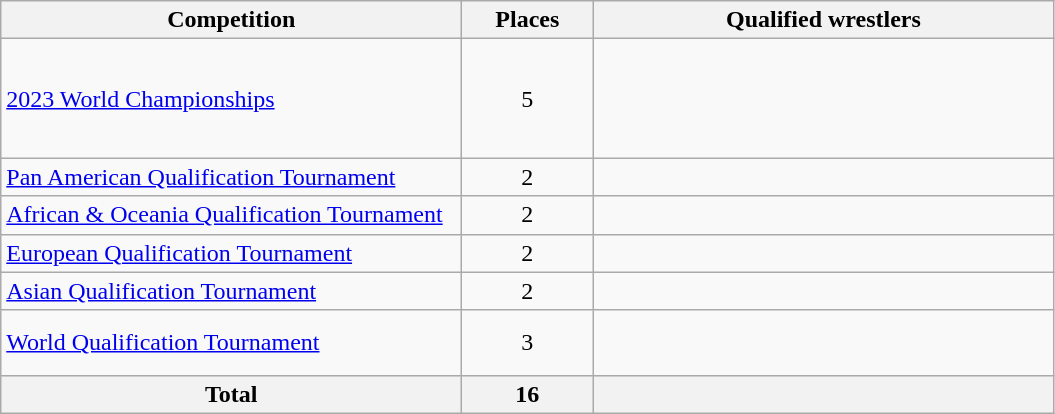<table class = "wikitable">
<tr>
<th width=300>Competition</th>
<th width=80>Places</th>
<th width=300>Qualified wrestlers</th>
</tr>
<tr>
<td><a href='#'>2023 World Championships</a></td>
<td align="center">5</td>
<td><br><br><br><br></td>
</tr>
<tr>
<td><a href='#'>Pan American Qualification Tournament</a></td>
<td align="center">2</td>
<td><br></td>
</tr>
<tr>
<td><a href='#'>African & Oceania Qualification Tournament</a></td>
<td align="center">2</td>
<td><br></td>
</tr>
<tr>
<td><a href='#'>European Qualification Tournament</a></td>
<td align="center">2</td>
<td><br></td>
</tr>
<tr>
<td><a href='#'>Asian Qualification Tournament</a></td>
<td align="center">2</td>
<td><br></td>
</tr>
<tr>
<td><a href='#'>World Qualification Tournament</a></td>
<td align="center">3</td>
<td><br><br></td>
</tr>
<tr>
<th>Total</th>
<th>16</th>
<th></th>
</tr>
</table>
